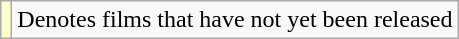<table class="wikitable sortable" width:100%;">
<tr>
<td style="background:#FFFFCC;"></td>
<td>Denotes films that have not yet been released</td>
</tr>
</table>
